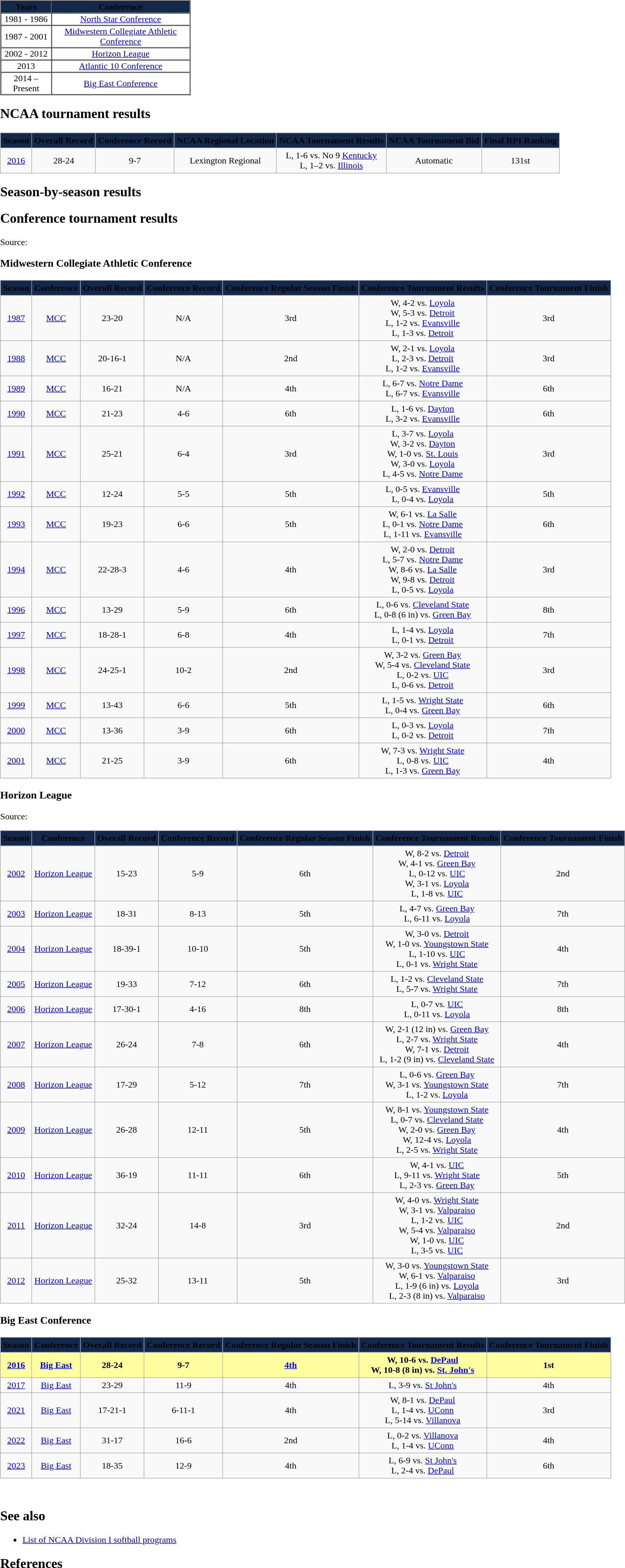<table>
<tr>
<td valign="top"><br><table cellpadding="1" border="1" cellspacing="0" style="width:30%;">
<tr>
<th bgcolor="#13294B"><span>Years</span></th>
<th bgcolor="#13294B"><span>Conference</span></th>
</tr>
<tr style="text-align:center;">
<td>1981 - 1986</td>
<td><a href='#'>North Star Conference</a></td>
</tr>
<tr style="text-align:center;">
<td>1987 - 2001</td>
<td><a href='#'>Midwestern Collegiate Athletic Conference</a></td>
</tr>
<tr style="text-align:center;">
<td>2002 - 2012</td>
<td><a href='#'>Horizon League</a></td>
</tr>
<tr style="text-align:center;">
<td>2013</td>
<td><a href='#'>Atlantic 10 Conference</a></td>
</tr>
<tr style="text-align:center;">
<td>2014 – Present</td>
<td><a href='#'>Big East Conference</a></td>
</tr>
</table>
<h2>NCAA tournament results</h2><table border="2" cellpadding="4" cellspacing="0" style="margin: 1em 1em 1em 0; background: #F9F9F9; border: 1px #aaa solid; border-collapse: collapse;">
<tr align=center style="background: #13294B;">
<th><span>Season</span></th>
<th><span>Overall Record</span></th>
<th><span>Conference Record</span></th>
<th><span>NCAA Regional Location</span></th>
<th><span>NCAA Tournament Results</span></th>
<th><span>NCAA Tournament Bid</span></th>
<th><span>Final RPI Ranking</span></th>
</tr>
<tr align=center>
<td><a href='#'>2016</a></td>
<td>28-24</td>
<td>9-7</td>
<td>Lexington Regional</td>
<td>L, 1-6 vs. No 9 <a href='#'>Kentucky</a><br>L, 1–2 vs. <a href='#'>Illinois</a></td>
<td>Automatic</td>
<td>131st</td>
</tr>
</table>
<h2>Season-by-season results</h2>
















































<h2>Conference tournament results</h2>Source:<h3>Midwestern Collegiate Athletic Conference</h3><table border="2" cellpadding="4" cellspacing="0" style="margin: 1em 1em 1em 0; background: #F9F9F9; border: 1px #aaa solid; border-collapse: collapse;">
<tr align=center style="background: #13294B;">
<th><span>Season</span></th>
<th><span>Conference</span></th>
<th><span>Overall Record</span></th>
<th><span>Conference Record</span></th>
<th><span>Conference Regular Season Finish</span></th>
<th><span>Conference Tournament Results</span></th>
<th><span>Conference Tournament Finish</span></th>
</tr>
<tr align="center">
<td><a href='#'>1987</a></td>
<td><a href='#'>MCC</a></td>
<td>23-20</td>
<td>N/A</td>
<td>3rd</td>
<td>W, 4-2 vs. <a href='#'>Loyola</a><br>W, 5-3 vs. <a href='#'>Detroit</a><br>L, 1-2 vs. <a href='#'>Evansville</a><br>L, 1-3 vs. <a href='#'>Detroit</a></td>
<td>3rd</td>
</tr>
<tr align="center">
<td><a href='#'>1988</a></td>
<td><a href='#'>MCC</a></td>
<td>20-16-1</td>
<td>N/A</td>
<td>2nd</td>
<td>W, 2-1 vs. <a href='#'>Loyola</a><br>L, 2-3 vs. <a href='#'>Detroit</a><br>L, 1-2 vs. <a href='#'>Evansville</a></td>
<td>3rd</td>
</tr>
<tr align="center">
<td><a href='#'>1989</a></td>
<td><a href='#'>MCC</a></td>
<td>16-21</td>
<td>N/A</td>
<td>4th</td>
<td>L, 6-7 vs. <a href='#'>Notre Dame</a><br>L, 6-7 vs. <a href='#'>Evansville</a></td>
<td>6th</td>
</tr>
<tr align="center">
<td><a href='#'>1990</a></td>
<td><a href='#'>MCC</a></td>
<td>21-23</td>
<td>4-6</td>
<td>6th</td>
<td>L, 1-6 vs. <a href='#'>Dayton</a><br>L, 3-2 vs. <a href='#'>Evansville</a></td>
<td>6th</td>
</tr>
<tr align="center">
<td><a href='#'>1991</a></td>
<td><a href='#'>MCC</a></td>
<td>25-21</td>
<td>6-4</td>
<td>3rd</td>
<td>L, 3-7 vs. <a href='#'>Loyola</a><br>W, 3-2 vs. <a href='#'>Dayton</a><br>W, 1-0 vs. <a href='#'>St. Louis</a><br>W, 3-0 vs. <a href='#'>Loyola</a><br>L, 4-5 vs. <a href='#'>Notre Dame</a></td>
<td>3rd</td>
</tr>
<tr align="center">
<td><a href='#'>1992</a></td>
<td><a href='#'>MCC</a></td>
<td>12-24</td>
<td>5-5</td>
<td>5th</td>
<td>L, 0-5 vs. <a href='#'>Evansville</a><br>L, 0-4 vs. <a href='#'>Loyola</a></td>
<td>5th</td>
</tr>
<tr align="center">
<td><a href='#'>1993</a></td>
<td><a href='#'>MCC</a></td>
<td>19-23</td>
<td>6-6</td>
<td>5th</td>
<td>W, 6-1 vs. <a href='#'>La Salle</a><br>L, 0-1 vs. <a href='#'>Notre Dame</a><br>L, 1-11 vs. <a href='#'>Evansville</a></td>
<td>6th</td>
</tr>
<tr align="center">
<td><a href='#'>1994</a></td>
<td><a href='#'>MCC</a></td>
<td>22-28-3</td>
<td>4-6</td>
<td>4th</td>
<td>W, 2-0 vs. <a href='#'>Detroit</a><br>L, 5-7 vs. <a href='#'>Notre Dame</a><br>W, 8-6 vs. <a href='#'>La Salle</a><br>W, 9-8 vs. <a href='#'>Detroit</a><br>L, 0-5 vs. <a href='#'>Loyola</a></td>
<td>3rd</td>
</tr>
<tr align="center">
<td><a href='#'>1996</a></td>
<td><a href='#'>MCC</a></td>
<td>13-29</td>
<td>5-9</td>
<td>6th</td>
<td>L, 0-6 vs. <a href='#'>Cleveland State</a><br>L, 0-8 (6 in) vs. <a href='#'>Green Bay</a></td>
<td>8th</td>
</tr>
<tr align="center">
<td><a href='#'>1997</a></td>
<td><a href='#'>MCC</a></td>
<td>18-28-1</td>
<td>6-8</td>
<td>4th</td>
<td>L, 1-4 vs. <a href='#'>Loyola</a><br>L, 0-1 vs. <a href='#'>Detroit</a></td>
<td>7th</td>
</tr>
<tr align="center">
<td><a href='#'>1998</a></td>
<td><a href='#'>MCC</a></td>
<td>24-25-1</td>
<td>10-2</td>
<td>2nd</td>
<td>W, 3-2 vs. <a href='#'>Green Bay</a><br>W, 5-4 vs. <a href='#'>Cleveland State</a><br>L, 0-2 vs. <a href='#'>UIC</a><br>L, 0-6 vs. <a href='#'>Detroit</a></td>
<td>3rd</td>
</tr>
<tr align="center">
<td><a href='#'>1999</a></td>
<td><a href='#'>MCC</a></td>
<td>13-43</td>
<td>6-6</td>
<td>5th</td>
<td>L, 1-5 vs. <a href='#'>Wright State</a><br>L, 0-4 vs. <a href='#'>Green Bay</a></td>
<td>6th</td>
</tr>
<tr align="center">
<td><a href='#'>2000</a></td>
<td><a href='#'>MCC</a></td>
<td>13-36</td>
<td>3-9</td>
<td>6th</td>
<td>L, 0-3 vs. <a href='#'>Loyola</a><br>L, 0-2 vs. <a href='#'>Detroit</a></td>
<td>7th</td>
</tr>
<tr align="center">
<td><a href='#'>2001</a></td>
<td><a href='#'>MCC</a></td>
<td>21-25</td>
<td>3-9</td>
<td>6th</td>
<td>W, 7-3 vs. <a href='#'>Wright State</a><br>L, 0-8 vs. <a href='#'>UIC</a><br>L, 1-3 vs. <a href='#'>Green Bay</a></td>
<td>4th</td>
</tr>
</table>
<h3>Horizon League</h3>Source:<table border="2" cellpadding="4" cellspacing="0" style="margin: 1em 1em 1em 0; background: #F9F9F9; border: 1px #aaa solid; border-collapse: collapse;">
<tr align=center style="background: #13294B;">
<th><span>Season</span></th>
<th><span>Conference</span></th>
<th><span>Overall Record</span></th>
<th><span>Conference Record</span></th>
<th><span>Conference Regular Season Finish</span></th>
<th><span>Conference Tournament Results</span></th>
<th><span>Conference Tournament Finish</span></th>
</tr>
<tr align="center">
<td><a href='#'>2002</a></td>
<td><a href='#'>Horizon League</a></td>
<td>15-23</td>
<td>5-9</td>
<td>6th</td>
<td>W, 8-2 vs. <a href='#'>Detroit</a><br>W, 4-1 vs. <a href='#'>Green Bay</a><br>L, 0-12 vs. <a href='#'>UIC</a><br>W, 3-1 vs. <a href='#'>Loyola</a><br>L, 1-8 vs. <a href='#'>UIC</a></td>
<td>2nd</td>
</tr>
<tr align="center">
<td><a href='#'>2003</a></td>
<td><a href='#'>Horizon League</a></td>
<td>18-31</td>
<td>8-13</td>
<td>5th</td>
<td>L, 4-7 vs. <a href='#'>Green Bay</a><br>L, 6-11 vs. <a href='#'>Loyola</a></td>
<td>7th</td>
</tr>
<tr align="center">
<td><a href='#'>2004</a></td>
<td><a href='#'>Horizon League</a></td>
<td>18-39-1</td>
<td>10-10</td>
<td>5th</td>
<td>W, 3-0 vs. <a href='#'>Detroit</a><br>W, 1-0 vs. <a href='#'>Youngstown State</a><br>L, 1-10 vs. <a href='#'>UIC</a><br>L, 0-1 vs. <a href='#'>Wright State</a></td>
<td>4th</td>
</tr>
<tr align="center">
<td><a href='#'>2005</a></td>
<td><a href='#'>Horizon League</a></td>
<td>19-33</td>
<td>7-12</td>
<td>6th</td>
<td>L, 1-2 vs. <a href='#'>Cleveland State</a><br>L, 5-7 vs. <a href='#'>Wright State</a></td>
<td>7th</td>
</tr>
<tr align="center">
<td><a href='#'>2006</a></td>
<td><a href='#'>Horizon League</a></td>
<td>17-30-1</td>
<td>4-16</td>
<td>8th</td>
<td>L, 0-7 vs. <a href='#'>UIC</a><br>L, 0-11 vs. <a href='#'>Loyola</a></td>
<td>8th</td>
</tr>
<tr align="center">
<td><a href='#'>2007</a></td>
<td><a href='#'>Horizon League</a></td>
<td>26-24</td>
<td>7-8</td>
<td>6th</td>
<td>W, 2-1 (12 in) vs. <a href='#'>Green Bay</a><br>L, 2-7 vs. <a href='#'>Wright State</a><br>W, 7-1 vs. <a href='#'>Detroit</a><br>L, 1-2 (9 in) vs. <a href='#'>Cleveland State</a></td>
<td>4th</td>
</tr>
<tr align="center">
<td><a href='#'>2008</a></td>
<td><a href='#'>Horizon League</a></td>
<td>17-29</td>
<td>5-12</td>
<td>7th</td>
<td>L, 0-6 vs. <a href='#'>Green Bay</a><br>W, 3-1 vs. <a href='#'>Youngstown State</a><br>L, 1-2 vs. <a href='#'>Loyola</a></td>
<td>7th</td>
</tr>
<tr align="center">
<td><a href='#'>2009</a></td>
<td><a href='#'>Horizon League</a></td>
<td>26-28</td>
<td>12-11</td>
<td>5th</td>
<td>W, 8-1 vs. <a href='#'>Youngstown State</a><br>L, 0-7 vs. <a href='#'>Cleveland State</a><br>W, 2-0 vs. <a href='#'>Green Bay</a><br>W, 12-4 vs. <a href='#'>Loyola</a><br>L, 2-5 vs. <a href='#'>Wright State</a></td>
<td>4th</td>
</tr>
<tr align="center">
<td><a href='#'>2010</a></td>
<td><a href='#'>Horizon League</a></td>
<td>36-19</td>
<td>11-11</td>
<td>6th</td>
<td>W, 4-1 vs. <a href='#'>UIC</a><br>L, 9-11 vs. <a href='#'>Wright State</a><br>L, 2-3 vs. <a href='#'>Green Bay</a></td>
<td>5th</td>
</tr>
<tr align="center">
<td><a href='#'>2011</a></td>
<td><a href='#'>Horizon League</a></td>
<td>32-24</td>
<td>14-8</td>
<td>3rd</td>
<td>W, 4-0 vs. <a href='#'>Wright State</a><br>W, 3-1 vs. <a href='#'>Valparaiso</a><br>L, 1-2 vs. <a href='#'>UIC</a><br>W, 5-4 vs. <a href='#'>Valparaiso</a><br>W, 1-0 vs. <a href='#'>UIC</a><br>L, 3-5 vs. <a href='#'>UIC</a></td>
<td>2nd</td>
</tr>
<tr align="center">
<td><a href='#'>2012</a></td>
<td><a href='#'>Horizon League</a></td>
<td>25-32</td>
<td>13-11</td>
<td>5th</td>
<td>W, 3-0 vs. <a href='#'>Youngstown State</a><br>W, 6-1 vs. <a href='#'>Valparaiso</a><br>L, 1-9 (6 in) vs. <a href='#'>Loyola</a><br>L, 2-3 (8 in) vs. <a href='#'>Valparaiso</a></td>
<td>3rd</td>
</tr>
</table>
<h3>Big East Conference</h3><table border="2" cellpadding="4" cellspacing="0" style="margin: 1em 1em 1em 0; background: #F9F9F9; border: 1px #aaa solid; border-collapse: collapse;">
<tr align=center style="background: #13294B;">
<th><span>Season</span></th>
<th><span>Conference</span></th>
<th><span>Overall Record</span></th>
<th><span>Conference Record</span></th>
<th><span>Conference Regular Season Finish</span></th>
<th><span>Conference Tournament Results</span></th>
<th><span>Conference Tournament Finish</span></th>
</tr>
<tr align="center" style="background: #FFFF9F;">
<td><a href='#'><strong>2016</strong></a></td>
<td><a href='#'><strong>Big East</strong></a></td>
<td><strong>28-24</strong></td>
<td><strong>9-7</strong></td>
<td><a href='#'><strong>4th</strong></a></td>
<td><strong>W, 10-6 vs. <a href='#'>DePaul</a><br>W, 10-8 (8 in) vs. <a href='#'>St. John's</a></strong></td>
<td><strong>1st</strong></td>
</tr>
<tr align="center">
<td><a href='#'>2017</a></td>
<td><a href='#'>Big East</a></td>
<td>23-29</td>
<td>11-9</td>
<td>4th</td>
<td>L, 3-9 vs. <a href='#'>St John's</a></td>
<td>4th</td>
</tr>
<tr align="center">
<td><a href='#'>2021</a></td>
<td><a href='#'>Big East</a></td>
<td>17-21-1</td>
<td>6-11-1</td>
<td>4th</td>
<td>W, 8-1 vs. <a href='#'>DePaul</a><br>L, 1-4 vs. <a href='#'>UConn</a><br>L, 5-14 vs. <a href='#'>Villanova</a></td>
<td>3rd</td>
</tr>
<tr align="center">
<td><a href='#'>2022</a></td>
<td><a href='#'>Big East</a></td>
<td>31-17</td>
<td>16-6</td>
<td>2nd</td>
<td>L, 0-2 vs. <a href='#'>Villanova</a><br>L, 1-4 vs. <a href='#'>UConn</a></td>
<td>4th</td>
</tr>
<tr align="center">
<td><a href='#'>2023</a></td>
<td><a href='#'>Big East</a></td>
<td>18-35</td>
<td>12-9</td>
<td>4th</td>
<td>L, 6-9 vs. <a href='#'>St John's</a><br>L, 2-4 vs. <a href='#'>DePaul</a></td>
<td>6th</td>
</tr>
</table>
<br><h2>See also</h2><ul><li><a href='#'>List of NCAA Division I softball programs</a></li></ul><h2>References</h2><br>


<br></td>
</tr>
</table>
